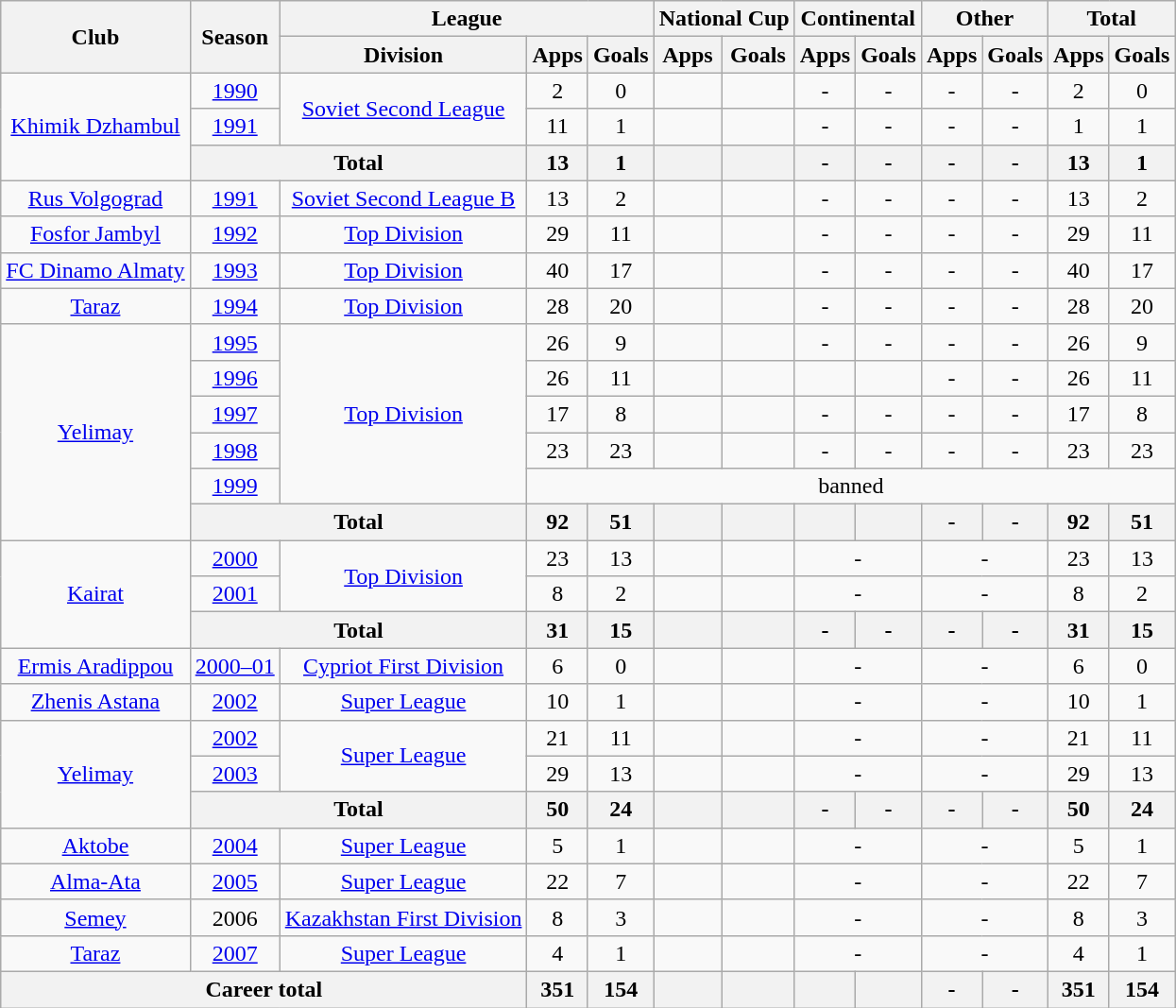<table class="wikitable" style="text-align: center;">
<tr>
<th rowspan="2">Club</th>
<th rowspan="2">Season</th>
<th colspan="3">League</th>
<th colspan="2">National Cup</th>
<th colspan="2">Continental</th>
<th colspan="2">Other</th>
<th colspan="2">Total</th>
</tr>
<tr>
<th>Division</th>
<th>Apps</th>
<th>Goals</th>
<th>Apps</th>
<th>Goals</th>
<th>Apps</th>
<th>Goals</th>
<th>Apps</th>
<th>Goals</th>
<th>Apps</th>
<th>Goals</th>
</tr>
<tr>
<td rowspan="3" valign="center"><a href='#'>Khimik Dzhambul</a></td>
<td><a href='#'>1990</a></td>
<td rowspan="2" valign="center"><a href='#'>Soviet Second League</a></td>
<td>2</td>
<td>0</td>
<td></td>
<td></td>
<td>-</td>
<td>-</td>
<td>-</td>
<td>-</td>
<td>2</td>
<td>0</td>
</tr>
<tr>
<td><a href='#'>1991</a></td>
<td>11</td>
<td>1</td>
<td></td>
<td></td>
<td>-</td>
<td>-</td>
<td>-</td>
<td>-</td>
<td>1</td>
<td>1</td>
</tr>
<tr>
<th colspan="2">Total</th>
<th>13</th>
<th>1</th>
<th></th>
<th></th>
<th>-</th>
<th>-</th>
<th>-</th>
<th>-</th>
<th>13</th>
<th>1</th>
</tr>
<tr>
<td valign="center"><a href='#'>Rus Volgograd</a></td>
<td><a href='#'>1991</a></td>
<td><a href='#'>Soviet Second League B</a></td>
<td>13</td>
<td>2</td>
<td></td>
<td></td>
<td>-</td>
<td>-</td>
<td>-</td>
<td>-</td>
<td>13</td>
<td>2</td>
</tr>
<tr>
<td valign="center"><a href='#'>Fosfor Jambyl</a></td>
<td><a href='#'>1992</a></td>
<td><a href='#'>Top Division</a></td>
<td>29</td>
<td>11</td>
<td></td>
<td></td>
<td>-</td>
<td>-</td>
<td>-</td>
<td>-</td>
<td>29</td>
<td>11</td>
</tr>
<tr>
<td valign="center"><a href='#'>FC Dinamo Almaty</a></td>
<td><a href='#'>1993</a></td>
<td><a href='#'>Top Division</a></td>
<td>40</td>
<td>17</td>
<td></td>
<td></td>
<td>-</td>
<td>-</td>
<td>-</td>
<td>-</td>
<td>40</td>
<td>17</td>
</tr>
<tr>
<td valign="center"><a href='#'>Taraz</a></td>
<td><a href='#'>1994</a></td>
<td><a href='#'>Top Division</a></td>
<td>28</td>
<td>20</td>
<td></td>
<td></td>
<td>-</td>
<td>-</td>
<td>-</td>
<td>-</td>
<td>28</td>
<td>20</td>
</tr>
<tr>
<td rowspan="6" valign="center"><a href='#'>Yelimay</a></td>
<td><a href='#'>1995</a></td>
<td rowspan="5" valign="center"><a href='#'>Top Division</a></td>
<td>26</td>
<td>9</td>
<td></td>
<td></td>
<td>-</td>
<td>-</td>
<td>-</td>
<td>-</td>
<td>26</td>
<td>9</td>
</tr>
<tr>
<td><a href='#'>1996</a></td>
<td>26</td>
<td>11</td>
<td></td>
<td></td>
<td></td>
<td></td>
<td>-</td>
<td>-</td>
<td>26</td>
<td>11</td>
</tr>
<tr>
<td><a href='#'>1997</a></td>
<td>17</td>
<td>8</td>
<td></td>
<td></td>
<td>-</td>
<td>-</td>
<td>-</td>
<td>-</td>
<td>17</td>
<td>8</td>
</tr>
<tr>
<td><a href='#'>1998</a></td>
<td>23</td>
<td>23</td>
<td></td>
<td></td>
<td>-</td>
<td>-</td>
<td>-</td>
<td>-</td>
<td>23</td>
<td>23</td>
</tr>
<tr>
<td><a href='#'>1999</a></td>
<td colspan="10">banned</td>
</tr>
<tr>
<th colspan="2">Total</th>
<th>92</th>
<th>51</th>
<th></th>
<th></th>
<th></th>
<th></th>
<th>-</th>
<th>-</th>
<th>92</th>
<th>51</th>
</tr>
<tr>
<td rowspan="3" valign="center"><a href='#'>Kairat</a></td>
<td><a href='#'>2000</a></td>
<td rowspan="2" valign="center"><a href='#'>Top Division</a></td>
<td>23</td>
<td>13</td>
<td></td>
<td></td>
<td colspan="2">-</td>
<td colspan="2">-</td>
<td>23</td>
<td>13</td>
</tr>
<tr>
<td><a href='#'>2001</a></td>
<td>8</td>
<td>2</td>
<td></td>
<td></td>
<td colspan="2">-</td>
<td colspan="2">-</td>
<td>8</td>
<td>2</td>
</tr>
<tr>
<th colspan="2">Total</th>
<th>31</th>
<th>15</th>
<th></th>
<th></th>
<th>-</th>
<th>-</th>
<th>-</th>
<th>-</th>
<th>31</th>
<th>15</th>
</tr>
<tr>
<td valign="center"><a href='#'>Ermis Aradippou</a></td>
<td><a href='#'>2000–01</a></td>
<td><a href='#'>Cypriot First Division</a></td>
<td>6</td>
<td>0</td>
<td></td>
<td></td>
<td colspan="2">-</td>
<td colspan="2">-</td>
<td>6</td>
<td>0</td>
</tr>
<tr>
<td valign="center"><a href='#'>Zhenis Astana</a></td>
<td><a href='#'>2002</a></td>
<td><a href='#'>Super League</a></td>
<td>10</td>
<td>1</td>
<td></td>
<td></td>
<td colspan="2">-</td>
<td colspan="2">-</td>
<td>10</td>
<td>1</td>
</tr>
<tr>
<td rowspan="3" valign="center"><a href='#'>Yelimay</a></td>
<td><a href='#'>2002</a></td>
<td rowspan="2" valign="center"><a href='#'>Super League</a></td>
<td>21</td>
<td>11</td>
<td></td>
<td></td>
<td colspan="2">-</td>
<td colspan="2">-</td>
<td>21</td>
<td>11</td>
</tr>
<tr>
<td><a href='#'>2003</a></td>
<td>29</td>
<td>13</td>
<td></td>
<td></td>
<td colspan="2">-</td>
<td colspan="2">-</td>
<td>29</td>
<td>13</td>
</tr>
<tr>
<th colspan="2">Total</th>
<th>50</th>
<th>24</th>
<th></th>
<th></th>
<th>-</th>
<th>-</th>
<th>-</th>
<th>-</th>
<th>50</th>
<th>24</th>
</tr>
<tr>
<td valign="center"><a href='#'>Aktobe</a></td>
<td><a href='#'>2004</a></td>
<td><a href='#'>Super League</a></td>
<td>5</td>
<td>1</td>
<td></td>
<td></td>
<td colspan="2">-</td>
<td colspan="2">-</td>
<td>5</td>
<td>1</td>
</tr>
<tr>
<td valign="center"><a href='#'>Alma-Ata</a></td>
<td><a href='#'>2005</a></td>
<td><a href='#'>Super League</a></td>
<td>22</td>
<td>7</td>
<td></td>
<td></td>
<td colspan="2">-</td>
<td colspan="2">-</td>
<td>22</td>
<td>7</td>
</tr>
<tr>
<td valign="center"><a href='#'>Semey</a></td>
<td>2006</td>
<td><a href='#'>Kazakhstan First Division</a></td>
<td>8</td>
<td>3</td>
<td></td>
<td></td>
<td colspan="2">-</td>
<td colspan="2">-</td>
<td>8</td>
<td>3</td>
</tr>
<tr>
<td valign="center"><a href='#'>Taraz</a></td>
<td><a href='#'>2007</a></td>
<td><a href='#'>Super League</a></td>
<td>4</td>
<td>1</td>
<td></td>
<td></td>
<td colspan="2">-</td>
<td colspan="2">-</td>
<td>4</td>
<td>1</td>
</tr>
<tr>
<th colspan="3">Career total</th>
<th>351</th>
<th>154</th>
<th></th>
<th></th>
<th></th>
<th></th>
<th>-</th>
<th>-</th>
<th>351</th>
<th>154</th>
</tr>
</table>
